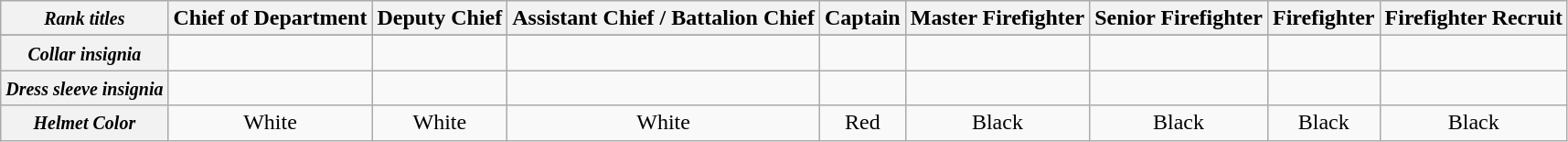<table class="wikitable">
<tr>
<th><small><em>Rank titles</em></small></th>
<th>Chief of Department</th>
<th>Deputy Chief</th>
<th>Assistant Chief / Battalion Chief</th>
<th>Captain</th>
<th>Master Firefighter</th>
<th>Senior Firefighter</th>
<th>Firefighter</th>
<th>Firefighter Recruit</th>
</tr>
<tr>
</tr>
<tr style="text-align:center;">
<th colspan=1><small><em>Collar insignia</em></small></th>
<td colspan=1></td>
<td colspan=1></td>
<td colspan=1></td>
<td colspan=1></td>
<td colspan=1></td>
<td colspan=1></td>
<td colspan=1></td>
</tr>
<tr style="text-align:center;">
<th colspan=1><small><em>Dress sleeve insignia</em></small></th>
<td colspan=1></td>
<td colspan=1></td>
<td colspan=1></td>
<td colspan=1></td>
<td colspan=1></td>
<td colspan=1></td>
<td colspan=1></td>
<td colspan=1></td>
</tr>
<tr style="text-align:center;">
<th colspan=1><small> <em>Helmet Color</em></small></th>
<td colspan=1>White</td>
<td colspan=1>White</td>
<td colspan=1>White</td>
<td colspan=1>Red</td>
<td colspan=1>Black</td>
<td colspan=1>Black</td>
<td colspan=1>Black</td>
<td colspan=1>Black</td>
</tr>
</table>
